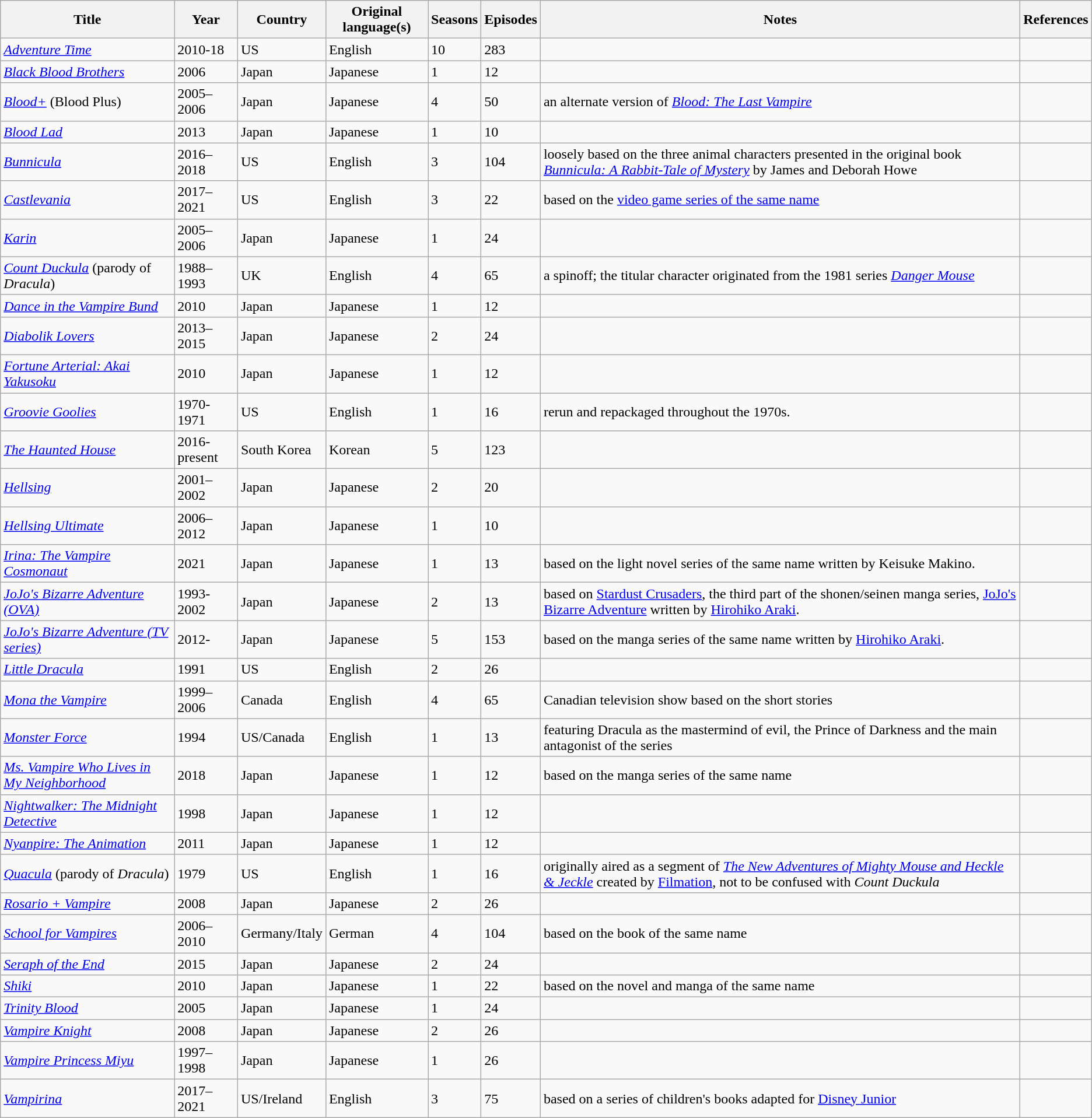<table class="wikitable sortable">
<tr>
<th>Title</th>
<th>Year</th>
<th>Country</th>
<th>Original language(s)</th>
<th>Seasons</th>
<th>Episodes</th>
<th>Notes</th>
<th>References</th>
</tr>
<tr>
<td><em><a href='#'>Adventure Time</a></em></td>
<td>2010-18</td>
<td>US</td>
<td>English</td>
<td>10</td>
<td>283</td>
<td></td>
<td></td>
</tr>
<tr>
<td><em><a href='#'>Black Blood Brothers</a></em></td>
<td>2006</td>
<td>Japan</td>
<td>Japanese</td>
<td>1</td>
<td>12</td>
<td></td>
<td></td>
</tr>
<tr>
<td><em><a href='#'>Blood+</a></em> (Blood Plus)</td>
<td>2005–2006</td>
<td>Japan</td>
<td>Japanese</td>
<td>4</td>
<td>50</td>
<td>an alternate version of <em><a href='#'>Blood: The Last Vampire</a></em></td>
<td></td>
</tr>
<tr>
<td><em><a href='#'>Blood Lad</a></em></td>
<td>2013</td>
<td>Japan</td>
<td>Japanese</td>
<td>1</td>
<td>10</td>
<td></td>
<td></td>
</tr>
<tr>
<td><em><a href='#'>Bunnicula</a></em></td>
<td>2016–2018</td>
<td>US</td>
<td>English</td>
<td>3</td>
<td>104</td>
<td>loosely based on the three animal characters presented in the original book <em><a href='#'>Bunnicula: A Rabbit-Tale of Mystery</a></em> by James and Deborah Howe</td>
<td></td>
</tr>
<tr>
<td><em><a href='#'>Castlevania</a></em></td>
<td>2017–2021</td>
<td>US</td>
<td>English</td>
<td>3</td>
<td>22</td>
<td>based on the <a href='#'>video game series of the same name</a></td>
<td></td>
</tr>
<tr>
<td><em><a href='#'>Karin</a></em></td>
<td>2005–2006</td>
<td>Japan</td>
<td>Japanese</td>
<td>1</td>
<td>24</td>
<td></td>
<td></td>
</tr>
<tr>
<td><em><a href='#'>Count Duckula</a></em> (parody of <em>Dracula</em>)</td>
<td>1988–1993</td>
<td>UK</td>
<td>English</td>
<td>4</td>
<td>65</td>
<td>a spinoff; the titular character originated from the 1981 series <em><a href='#'>Danger Mouse</a></em></td>
<td></td>
</tr>
<tr>
<td><em><a href='#'>Dance in the Vampire Bund</a></em></td>
<td>2010</td>
<td>Japan</td>
<td>Japanese</td>
<td>1</td>
<td>12</td>
<td></td>
<td></td>
</tr>
<tr>
<td><em><a href='#'>Diabolik Lovers</a></em></td>
<td>2013–2015</td>
<td>Japan</td>
<td>Japanese</td>
<td>2</td>
<td>24</td>
<td></td>
<td></td>
</tr>
<tr>
<td><em><a href='#'>Fortune Arterial: Akai Yakusoku</a></em></td>
<td>2010</td>
<td>Japan</td>
<td>Japanese</td>
<td>1</td>
<td>12</td>
<td></td>
<td></td>
</tr>
<tr>
<td><em><a href='#'>Groovie Goolies</a></em></td>
<td>1970-1971</td>
<td>US</td>
<td>English</td>
<td>1</td>
<td>16</td>
<td>rerun and repackaged throughout the 1970s.</td>
<td></td>
</tr>
<tr>
<td><em><a href='#'>The Haunted House</a></em></td>
<td>2016-present</td>
<td>South Korea</td>
<td>Korean</td>
<td>5</td>
<td>123</td>
<td></td>
<td></td>
</tr>
<tr>
<td><em><a href='#'>Hellsing</a></em></td>
<td>2001–2002</td>
<td>Japan</td>
<td>Japanese</td>
<td>2</td>
<td>20</td>
<td></td>
<td></td>
</tr>
<tr>
<td><em><a href='#'>Hellsing Ultimate</a></em></td>
<td>2006–2012</td>
<td>Japan</td>
<td>Japanese</td>
<td>1</td>
<td>10</td>
<td></td>
<td></td>
</tr>
<tr>
<td><em><a href='#'>Irina: The Vampire Cosmonaut</a></em></td>
<td>2021</td>
<td>Japan</td>
<td>Japanese</td>
<td>1</td>
<td>13</td>
<td>based on the light novel series of the same name written by Keisuke Makino.</td>
<td></td>
</tr>
<tr>
<td><em><a href='#'>JoJo's Bizarre Adventure (OVA)</a></em></td>
<td>1993-2002</td>
<td>Japan</td>
<td>Japanese</td>
<td>2</td>
<td>13</td>
<td>based on <a href='#'>Stardust Crusaders</a>, the third part of the shonen/seinen manga series, <a href='#'>JoJo's Bizarre Adventure</a> written by <a href='#'>Hirohiko Araki</a>.</td>
<td></td>
</tr>
<tr>
<td><em><a href='#'>JoJo's Bizarre Adventure (TV series)</a></em></td>
<td>2012-</td>
<td>Japan</td>
<td>Japanese</td>
<td>5</td>
<td>153</td>
<td>based on the manga series of the same name written by <a href='#'>Hirohiko Araki</a>.</td>
</tr>
<tr>
<td><em><a href='#'>Little Dracula</a></em></td>
<td>1991</td>
<td>US</td>
<td>English</td>
<td>2</td>
<td>26</td>
<td></td>
<td></td>
</tr>
<tr>
<td><em><a href='#'>Mona the Vampire</a></em></td>
<td>1999–2006</td>
<td>Canada</td>
<td>English</td>
<td>4</td>
<td>65</td>
<td>Canadian television show based on the short stories</td>
<td></td>
</tr>
<tr>
<td><em><a href='#'>Monster Force</a></em></td>
<td>1994</td>
<td>US/Canada</td>
<td>English</td>
<td>1</td>
<td>13</td>
<td>featuring Dracula as the mastermind of evil, the Prince of Darkness and the main antagonist of the series</td>
<td></td>
</tr>
<tr>
<td><em><a href='#'>Ms. Vampire Who Lives in My Neighborhood</a></em></td>
<td>2018</td>
<td>Japan</td>
<td>Japanese</td>
<td>1</td>
<td>12</td>
<td>based on the manga series of the same name</td>
<td></td>
</tr>
<tr>
<td><em><a href='#'>Nightwalker: The Midnight Detective</a></em></td>
<td>1998</td>
<td>Japan</td>
<td>Japanese</td>
<td>1</td>
<td>12</td>
<td></td>
<td></td>
</tr>
<tr>
<td><em><a href='#'>Nyanpire: The Animation</a></em></td>
<td>2011</td>
<td>Japan</td>
<td>Japanese</td>
<td>1</td>
<td>12</td>
<td></td>
<td></td>
</tr>
<tr>
<td><em><a href='#'>Quacula</a></em> (parody of <em>Dracula</em>)</td>
<td>1979</td>
<td>US</td>
<td>English</td>
<td>1</td>
<td>16</td>
<td>originally aired as a segment of <em><a href='#'>The New Adventures of Mighty Mouse and Heckle & Jeckle</a></em> created by <a href='#'>Filmation</a>, not to be confused with <em>Count Duckula</em></td>
<td></td>
</tr>
<tr>
<td><em><a href='#'>Rosario + Vampire</a></em></td>
<td>2008</td>
<td>Japan</td>
<td>Japanese</td>
<td>2</td>
<td>26</td>
<td></td>
<td></td>
</tr>
<tr>
<td><em><a href='#'>School for Vampires</a></em></td>
<td>2006–2010</td>
<td>Germany/Italy</td>
<td>German</td>
<td>4</td>
<td>104</td>
<td>based on the book of the same name</td>
<td></td>
</tr>
<tr>
<td><em><a href='#'>Seraph of the End</a></em></td>
<td>2015</td>
<td>Japan</td>
<td>Japanese</td>
<td>2</td>
<td>24</td>
<td></td>
<td></td>
</tr>
<tr>
<td><em><a href='#'>Shiki</a></em></td>
<td>2010</td>
<td>Japan</td>
<td>Japanese</td>
<td>1</td>
<td>22</td>
<td>based on the novel and manga of the same name</td>
<td></td>
</tr>
<tr>
<td><em><a href='#'>Trinity Blood</a></em></td>
<td>2005</td>
<td>Japan</td>
<td>Japanese</td>
<td>1</td>
<td>24</td>
<td></td>
<td></td>
</tr>
<tr>
<td><em><a href='#'>Vampire Knight</a></em></td>
<td>2008</td>
<td>Japan</td>
<td>Japanese</td>
<td>2</td>
<td>26</td>
<td></td>
<td></td>
</tr>
<tr>
<td><em><a href='#'>Vampire Princess Miyu</a></em></td>
<td>1997–1998</td>
<td>Japan</td>
<td>Japanese</td>
<td>1</td>
<td>26</td>
<td></td>
<td></td>
</tr>
<tr>
<td><em><a href='#'>Vampirina</a></em></td>
<td>2017–2021</td>
<td>US/Ireland</td>
<td>English</td>
<td>3</td>
<td>75</td>
<td>based on a series of children's books adapted for <a href='#'>Disney Junior</a></td>
<td></td>
</tr>
</table>
